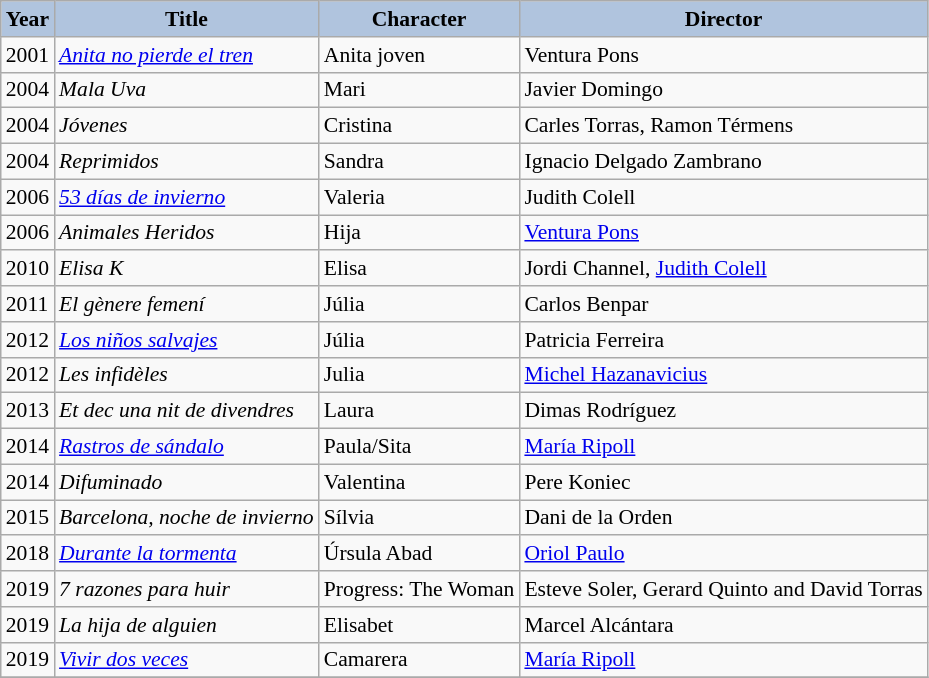<table class="wikitable" style="font-size: 90%;">
<tr>
<th style="background: #B0C4DE;">Year</th>
<th style="background: #B0C4DE;">Title</th>
<th style="background: #B0C4DE;">Character</th>
<th style="background: #B0C4DE;">Director</th>
</tr>
<tr>
<td>2001</td>
<td><em><a href='#'>Anita no pierde el tren</a></em></td>
<td>Anita joven</td>
<td>Ventura Pons</td>
</tr>
<tr>
<td>2004</td>
<td><em>Mala Uva</em></td>
<td>Mari</td>
<td>Javier Domingo</td>
</tr>
<tr>
<td>2004</td>
<td><em>Jóvenes</em></td>
<td>Cristina</td>
<td>Carles Torras, Ramon Térmens</td>
</tr>
<tr>
<td>2004</td>
<td><em>Reprimidos</em></td>
<td>Sandra</td>
<td>Ignacio Delgado Zambrano</td>
</tr>
<tr>
<td>2006</td>
<td><em><a href='#'>53 días de invierno</a></em></td>
<td>Valeria</td>
<td>Judith Colell</td>
</tr>
<tr>
<td>2006</td>
<td><em>Animales Heridos</em></td>
<td>Hija</td>
<td><a href='#'>Ventura Pons</a></td>
</tr>
<tr>
<td>2010</td>
<td><em>Elisa K</em></td>
<td>Elisa</td>
<td>Jordi Channel, <a href='#'>Judith Colell</a></td>
</tr>
<tr>
<td>2011</td>
<td><em>El gènere femení</em></td>
<td>Júlia</td>
<td>Carlos Benpar</td>
</tr>
<tr>
<td>2012</td>
<td><em><a href='#'>Los niños salvajes</a></em></td>
<td>Júlia</td>
<td>Patricia Ferreira</td>
</tr>
<tr>
<td>2012</td>
<td><em>Les infidèles</em></td>
<td>Julia</td>
<td><a href='#'>Michel Hazanavicius</a></td>
</tr>
<tr>
<td>2013</td>
<td><em>Et dec una nit de divendres</em></td>
<td>Laura</td>
<td>Dimas Rodríguez</td>
</tr>
<tr>
<td>2014</td>
<td><em><a href='#'>Rastros de sándalo</a></em></td>
<td>Paula/Sita</td>
<td><a href='#'>María Ripoll</a></td>
</tr>
<tr>
<td>2014</td>
<td><em>Difuminado</em></td>
<td>Valentina</td>
<td>Pere Koniec</td>
</tr>
<tr>
<td>2015</td>
<td><em>Barcelona, noche de invierno</em></td>
<td>Sílvia</td>
<td>Dani de la Orden</td>
</tr>
<tr>
<td>2018</td>
<td><em><a href='#'>Durante la tormenta</a></em></td>
<td>Úrsula Abad</td>
<td><a href='#'>Oriol Paulo</a></td>
</tr>
<tr>
<td>2019</td>
<td><em>7 razones para huir</em></td>
<td>Progress: The Woman</td>
<td>Esteve Soler, Gerard Quinto and David Torras</td>
</tr>
<tr>
<td>2019</td>
<td><em>La hija de alguien</em></td>
<td>Elisabet</td>
<td>Marcel Alcántara</td>
</tr>
<tr>
<td>2019</td>
<td><em><a href='#'>Vivir dos veces</a></em></td>
<td>Camarera</td>
<td><a href='#'>María Ripoll</a></td>
</tr>
<tr>
</tr>
</table>
